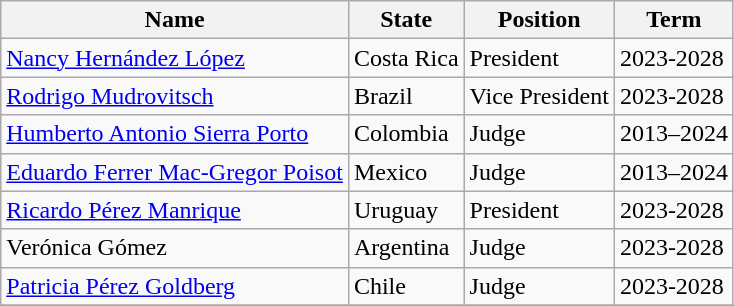<table border="1" class="wikitable" style="text-align:left">
<tr>
<th>Name</th>
<th>State</th>
<th>Position</th>
<th>Term</th>
</tr>
<tr>
<td><a href='#'>Nancy Hernández López</a></td>
<td> Costa Rica</td>
<td>President</td>
<td>2023-2028</td>
</tr>
<tr>
<td><a href='#'>Rodrigo Mudrovitsch</a></td>
<td> Brazil</td>
<td>Vice President</td>
<td>2023-2028</td>
</tr>
<tr>
<td><a href='#'>Humberto Antonio Sierra Porto</a></td>
<td> Colombia</td>
<td>Judge</td>
<td>2013–2024</td>
</tr>
<tr>
<td><a href='#'>Eduardo Ferrer Mac-Gregor Poisot</a></td>
<td> Mexico</td>
<td>Judge</td>
<td>2013–2024</td>
</tr>
<tr>
<td><a href='#'>Ricardo Pérez Manrique</a></td>
<td> Uruguay</td>
<td>President</td>
<td>2023-2028</td>
</tr>
<tr>
<td>Verónica Gómez</td>
<td> Argentina</td>
<td>Judge</td>
<td>2023-2028</td>
</tr>
<tr>
<td><a href='#'>Patricia Pérez Goldberg</a></td>
<td> Chile</td>
<td>Judge</td>
<td>2023-2028</td>
</tr>
<tr>
</tr>
</table>
